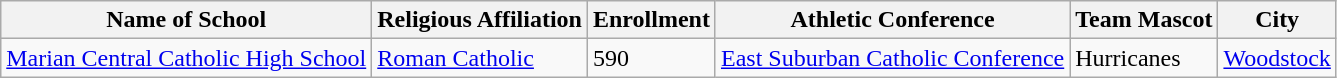<table class="wikitable">
<tr>
<th>Name of School</th>
<th>Religious Affiliation</th>
<th>Enrollment</th>
<th>Athletic Conference</th>
<th>Team Mascot</th>
<th>City</th>
</tr>
<tr>
<td><a href='#'>Marian Central Catholic High School</a></td>
<td><a href='#'>Roman Catholic</a></td>
<td>590</td>
<td><a href='#'>East Suburban Catholic Conference</a></td>
<td>Hurricanes</td>
<td><a href='#'>Woodstock</a></td>
</tr>
</table>
